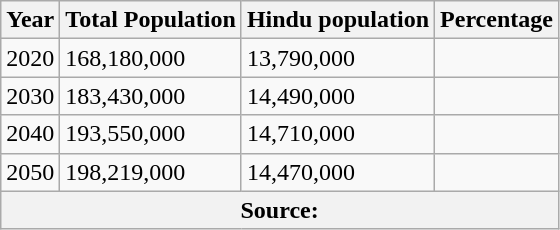<table class="wikitable">
<tr>
<th>Year</th>
<th>Total Population</th>
<th>Hindu population</th>
<th>Percentage</th>
</tr>
<tr>
<td>2020</td>
<td>168,180,000</td>
<td>13,790,000</td>
<td></td>
</tr>
<tr>
<td>2030</td>
<td>183,430,000</td>
<td>14,490,000</td>
<td></td>
</tr>
<tr>
<td>2040</td>
<td>193,550,000</td>
<td>14,710,000</td>
<td></td>
</tr>
<tr>
<td>2050</td>
<td>198,219,000</td>
<td>14,470,000</td>
<td></td>
</tr>
<tr>
<th colspan="100%">Source:</th>
</tr>
</table>
